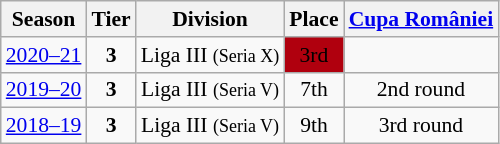<table class="wikitable" style="text-align:center; font-size:90%">
<tr>
<th>Season</th>
<th>Tier</th>
<th>Division</th>
<th>Place</th>
<th><a href='#'>Cupa României</a></th>
</tr>
<tr>
<td><a href='#'>2020–21</a></td>
<td><strong>3</strong></td>
<td>Liga III <small>(Seria X)</small></td>
<td align=center bgcolor=bronze>3rd</td>
<td></td>
</tr>
<tr>
<td><a href='#'>2019–20</a></td>
<td><strong>3</strong></td>
<td>Liga III <small>(Seria V)</small></td>
<td>7th</td>
<td>2nd round</td>
</tr>
<tr>
<td><a href='#'>2018–19</a></td>
<td><strong>3</strong></td>
<td>Liga III <small>(Seria V)</small></td>
<td>9th</td>
<td>3rd round</td>
</tr>
</table>
